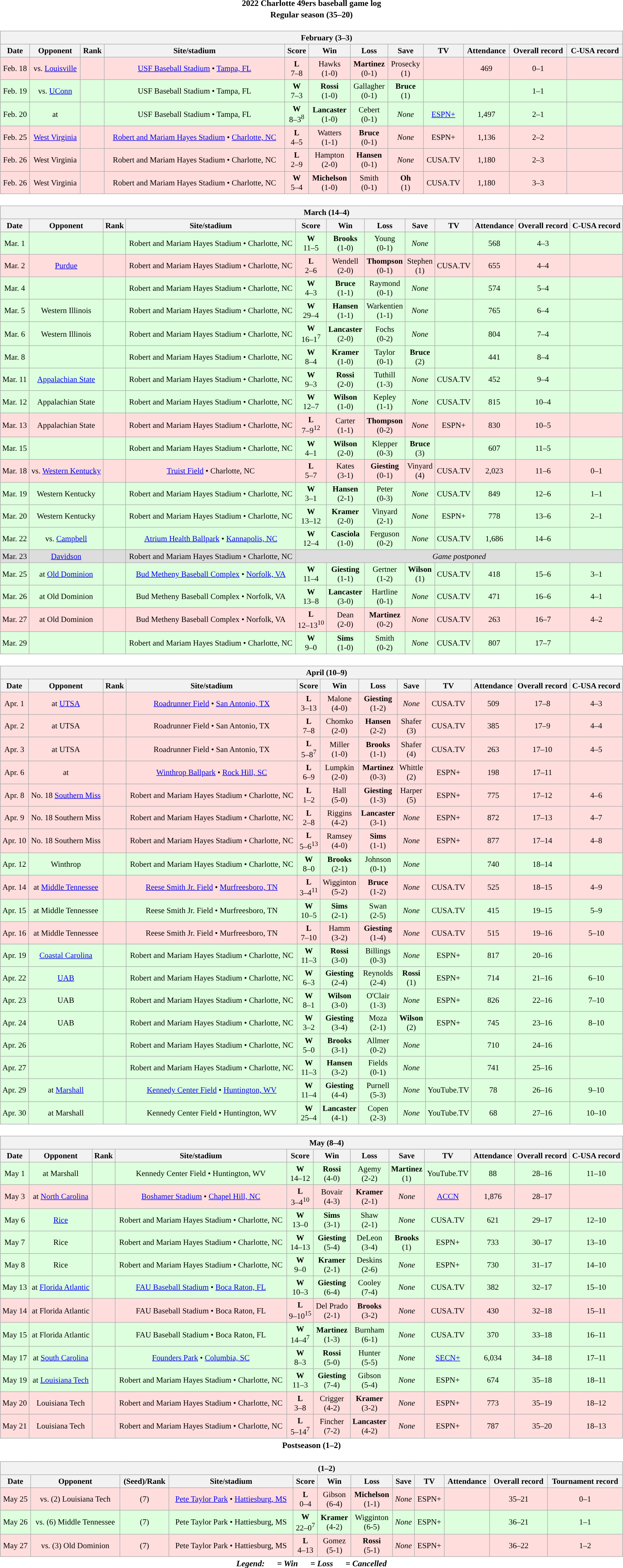<table class="toccolours" width=95% style="clear:both; margin:1.5em auto; text-align:center;">
<tr>
<th colspan=2>2022 Charlotte 49ers baseball game log</th>
</tr>
<tr>
<th colspan=2>Regular season (35–20)</th>
</tr>
<tr valign="top">
<td><br><table class="wikitable collapsible" style="margin:auto; width:100%; text-align:center; font-size:95%">
<tr>
<th colspan=12 style="padding-left:4em;">February (3–3)</th>
</tr>
<tr>
<th>Date</th>
<th>Opponent</th>
<th>Rank</th>
<th>Site/stadium</th>
<th>Score</th>
<th>Win</th>
<th>Loss</th>
<th>Save</th>
<th>TV</th>
<th>Attendance</th>
<th>Overall record</th>
<th>C-USA record</th>
</tr>
<tr align="center" bgcolor="ffdddd">
<td>Feb. 18</td>
<td>vs. <a href='#'>Louisville</a></td>
<td></td>
<td><a href='#'>USF Baseball Stadium</a> • <a href='#'>Tampa, FL</a></td>
<td><strong>L</strong><br>7–8</td>
<td>Hawks<br>(1-0)</td>
<td><strong>Martinez</strong><br>(0-1)</td>
<td>Prosecky<br>(1)</td>
<td></td>
<td>469</td>
<td>0–1</td>
<td></td>
</tr>
<tr align="center" bgcolor="ddffdd">
<td>Feb. 19</td>
<td>vs. <a href='#'>UConn</a></td>
<td></td>
<td>USF Baseball Stadium • Tampa, FL</td>
<td><strong>W</strong><br>7–3</td>
<td><strong>Rossi</strong><br>(1-0)</td>
<td>Gallagher<br>(0-1)</td>
<td><strong>Bruce</strong><br>(1)</td>
<td></td>
<td></td>
<td>1–1</td>
<td></td>
</tr>
<tr align="center" bgcolor="ddffdd">
<td>Feb. 20</td>
<td>at </td>
<td></td>
<td>USF Baseball Stadium • Tampa, FL</td>
<td><strong>W</strong><br>8–3<sup>8</sup></td>
<td><strong>Lancaster</strong><br>(1-0)</td>
<td>Cebert<br>(0-1)</td>
<td><em>None</em></td>
<td><a href='#'>ESPN+</a></td>
<td>1,497</td>
<td>2–1</td>
<td></td>
</tr>
<tr align="center" bgcolor="ffdddd">
<td>Feb. 25</td>
<td><a href='#'>West Virginia</a></td>
<td></td>
<td><a href='#'>Robert and Mariam Hayes Stadium</a> • <a href='#'>Charlotte, NC</a></td>
<td><strong>L</strong><br>4–5</td>
<td>Watters<br>(1-1)</td>
<td><strong>Bruce</strong><br>(0-1)</td>
<td><em>None</em></td>
<td>ESPN+</td>
<td>1,136</td>
<td>2–2</td>
<td></td>
</tr>
<tr align="center" bgcolor="ffdddd">
<td>Feb. 26</td>
<td>West Virginia</td>
<td></td>
<td>Robert and Mariam Hayes Stadium • Charlotte, NC</td>
<td><strong>L</strong><br>2–9</td>
<td>Hampton<br>(2-0)</td>
<td><strong>Hansen</strong><br>(0-1)</td>
<td><em>None</em></td>
<td>CUSA.TV</td>
<td>1,180</td>
<td>2–3</td>
<td></td>
</tr>
<tr align="center" bgcolor="ffdddd">
<td>Feb. 26</td>
<td>West Virginia</td>
<td></td>
<td>Robert and Mariam Hayes Stadium • Charlotte, NC</td>
<td><strong>W</strong><br>5–4</td>
<td><strong>Michelson</strong><br>(1-0)</td>
<td>Smith<br>(0-1)</td>
<td><strong>Oh</strong><br>(1)</td>
<td>CUSA.TV</td>
<td>1,180</td>
<td>3–3</td>
<td></td>
</tr>
</table>
</td>
</tr>
<tr>
<td><br><table class="wikitable collapsible" style="margin:auto; width:100%; text-align:center; font-size:95%">
<tr>
<th colspan=12 style="padding-left:4em;">March (14–4)</th>
</tr>
<tr>
<th>Date</th>
<th>Opponent</th>
<th>Rank</th>
<th>Site/stadium</th>
<th>Score</th>
<th>Win</th>
<th>Loss</th>
<th>Save</th>
<th>TV</th>
<th>Attendance</th>
<th>Overall record</th>
<th>C-USA record</th>
</tr>
<tr align="center" bgcolor="ddffdd">
<td>Mar. 1</td>
<td></td>
<td></td>
<td>Robert and Mariam Hayes Stadium • Charlotte, NC</td>
<td><strong>W</strong><br>11–5</td>
<td><strong>Brooks</strong><br>(1-0)</td>
<td>Young<br>(0-1)</td>
<td><em>None</em></td>
<td></td>
<td>568</td>
<td>4–3</td>
<td></td>
</tr>
<tr align="center" bgcolor="ffdddd">
<td>Mar. 2</td>
<td><a href='#'>Purdue</a></td>
<td></td>
<td>Robert and Mariam Hayes Stadium • Charlotte, NC</td>
<td><strong>L</strong><br>2–6</td>
<td>Wendell<br>(2-0)</td>
<td><strong>Thompson</strong><br>(0-1)</td>
<td>Stephen<br>(1)</td>
<td>CUSA.TV</td>
<td>655</td>
<td>4–4</td>
<td></td>
</tr>
<tr align="center" bgcolor="ddffdd">
<td>Mar. 4</td>
<td></td>
<td></td>
<td>Robert and Mariam Hayes Stadium • Charlotte, NC</td>
<td><strong>W</strong><br>4–3</td>
<td><strong>Bruce</strong><br>(1-1)</td>
<td>Raymond<br>(0-1)</td>
<td><em>None</em></td>
<td></td>
<td>574</td>
<td>5–4</td>
<td></td>
</tr>
<tr align="center" bgcolor="ddffdd">
<td>Mar. 5</td>
<td>Western Illinois</td>
<td></td>
<td>Robert and Mariam Hayes Stadium • Charlotte, NC</td>
<td><strong>W</strong><br>29–4</td>
<td><strong>Hansen</strong><br>(1-1)</td>
<td>Warkentien<br>(1-1)</td>
<td><em>None</em></td>
<td></td>
<td>765</td>
<td>6–4</td>
<td></td>
</tr>
<tr align="center" bgcolor="ddffdd">
<td>Mar. 6</td>
<td>Western Illinois</td>
<td></td>
<td>Robert and Mariam Hayes Stadium • Charlotte, NC</td>
<td><strong>W</strong><br>16–1<sup>7</sup></td>
<td><strong>Lancaster</strong><br>(2-0)</td>
<td>Fochs<br>(0-2)</td>
<td><em>None</em></td>
<td></td>
<td>804</td>
<td>7–4</td>
<td></td>
</tr>
<tr align="center" bgcolor="ddffdd">
<td>Mar. 8</td>
<td></td>
<td></td>
<td>Robert and Mariam Hayes Stadium • Charlotte, NC</td>
<td><strong>W</strong><br>8–4</td>
<td><strong>Kramer</strong><br>(1-0)</td>
<td>Taylor<br>(0-1)</td>
<td><strong>Bruce</strong><br>(2)</td>
<td></td>
<td>441</td>
<td>8–4</td>
<td></td>
</tr>
<tr align="center" bgcolor="ddffdd">
<td>Mar. 11</td>
<td><a href='#'>Appalachian State</a></td>
<td></td>
<td>Robert and Mariam Hayes Stadium • Charlotte, NC</td>
<td><strong>W</strong><br>9–3</td>
<td><strong>Rossi</strong><br>(2-0)</td>
<td>Tuthill<br>(1-3)</td>
<td><em>None</em></td>
<td>CUSA.TV</td>
<td>452</td>
<td>9–4</td>
<td></td>
</tr>
<tr align="center" bgcolor="ddffdd">
<td>Mar. 12</td>
<td>Appalachian State</td>
<td></td>
<td>Robert and Mariam Hayes Stadium • Charlotte, NC</td>
<td><strong>W</strong><br>12–7</td>
<td><strong>Wilson</strong><br>(1-0)</td>
<td>Kepley<br>(1-1)</td>
<td><em>None</em></td>
<td>CUSA.TV</td>
<td>815</td>
<td>10–4</td>
<td></td>
</tr>
<tr align="center" bgcolor="ffdddd">
<td>Mar. 13</td>
<td>Appalachian State</td>
<td></td>
<td>Robert and Mariam Hayes Stadium • Charlotte, NC</td>
<td><strong>L</strong><br>7–9<sup>12</sup></td>
<td>Carter<br>(1-1)</td>
<td><strong>Thompson</strong><br>(0-2)</td>
<td><em>None</em></td>
<td>ESPN+</td>
<td>830</td>
<td>10–5</td>
<td></td>
</tr>
<tr align="center" bgcolor="ddffdd">
<td>Mar. 15</td>
<td></td>
<td></td>
<td>Robert and Mariam Hayes Stadium • Charlotte, NC</td>
<td><strong>W</strong><br>4–1</td>
<td><strong>Wilson</strong><br>(2-0)</td>
<td>Klepper<br>(0-3)</td>
<td><strong>Bruce</strong><br>(3)</td>
<td></td>
<td>607</td>
<td>11–5</td>
<td></td>
</tr>
<tr align="center" bgcolor="ffdddd">
<td>Mar. 18</td>
<td>vs. <a href='#'>Western Kentucky</a></td>
<td></td>
<td><a href='#'>Truist Field</a> • Charlotte, NC</td>
<td><strong>L</strong><br>5–7</td>
<td>Kates<br>(3-1)</td>
<td><strong>Giesting</strong><br>(0-1)</td>
<td>Vinyard<br>(4)</td>
<td>CUSA.TV</td>
<td>2,023</td>
<td>11–6</td>
<td>0–1</td>
</tr>
<tr align="center" bgcolor="ddffdd">
<td>Mar. 19</td>
<td>Western Kentucky</td>
<td></td>
<td>Robert and Mariam Hayes Stadium • Charlotte, NC</td>
<td><strong>W</strong><br>3–1</td>
<td><strong>Hansen</strong><br>(2-1)</td>
<td>Peter<br>(0-3)</td>
<td><em>None</em></td>
<td>CUSA.TV</td>
<td>849</td>
<td>12–6</td>
<td>1–1</td>
</tr>
<tr align="center" bgcolor="ddffdd">
<td>Mar. 20</td>
<td>Western Kentucky</td>
<td></td>
<td>Robert and Mariam Hayes Stadium • Charlotte, NC</td>
<td><strong>W</strong><br>13–12</td>
<td><strong>Kramer</strong><br>(2-0)</td>
<td>Vinyard<br>(2-1)</td>
<td><em>None</em></td>
<td>ESPN+</td>
<td>778</td>
<td>13–6</td>
<td>2–1</td>
</tr>
<tr align="center" bgcolor="ddffdd">
<td>Mar. 22</td>
<td>vs. <a href='#'>Campbell</a></td>
<td></td>
<td><a href='#'>Atrium Health Ballpark</a> • <a href='#'>Kannapolis, NC</a></td>
<td><strong>W</strong><br>12–4</td>
<td><strong>Casciola</strong><br>(1-0)</td>
<td>Ferguson<br>(0-2)</td>
<td><em>None</em></td>
<td>CUSA.TV</td>
<td>1,686</td>
<td>14–6</td>
<td></td>
</tr>
<tr align="center" bgcolor="dddddd">
<td>Mar. 23</td>
<td><a href='#'>Davidson</a></td>
<td></td>
<td>Robert and Mariam Hayes Stadium • Charlotte, NC</td>
<td colspan=8><em>Game postponed</em></td>
</tr>
<tr align="center" bgcolor="ddffdd">
<td>Mar. 25</td>
<td>at <a href='#'>Old Dominion</a></td>
<td></td>
<td><a href='#'>Bud Metheny Baseball Complex</a> • <a href='#'>Norfolk, VA</a></td>
<td><strong>W</strong><br>11–4</td>
<td><strong>Giesting</strong><br>(1-1)</td>
<td>Gertner<br>(1-2)</td>
<td><strong>Wilson</strong><br>(1)</td>
<td>CUSA.TV</td>
<td>418</td>
<td>15–6</td>
<td>3–1</td>
</tr>
<tr align="center" bgcolor="ddffdd">
<td>Mar. 26</td>
<td>at Old Dominion</td>
<td></td>
<td>Bud Metheny Baseball Complex • Norfolk, VA</td>
<td><strong>W</strong><br>13–8</td>
<td><strong>Lancaster</strong><br>(3-0)</td>
<td>Hartline<br>(0-1)</td>
<td><em>None</em></td>
<td>CUSA.TV</td>
<td>471</td>
<td>16–6</td>
<td>4–1</td>
</tr>
<tr align="center" bgcolor="ffdddd">
<td>Mar. 27</td>
<td>at Old Dominion</td>
<td></td>
<td>Bud Metheny Baseball Complex • Norfolk, VA</td>
<td><strong>L</strong><br>12–13<sup>10</sup></td>
<td>Dean<br>(2-0)</td>
<td><strong>Martinez</strong><br>(0-2)</td>
<td><em>None</em></td>
<td>CUSA.TV</td>
<td>263</td>
<td>16–7</td>
<td>4–2</td>
</tr>
<tr align="center" bgcolor="ddffdd">
<td>Mar. 29</td>
<td></td>
<td></td>
<td>Robert and Mariam Hayes Stadium • Charlotte, NC</td>
<td><strong>W</strong><br>9–0</td>
<td><strong>Sims</strong><br>(1-0)</td>
<td>Smith<br>(0-2)</td>
<td><em>None</em></td>
<td>CUSA.TV</td>
<td>807</td>
<td>17–7</td>
<td></td>
</tr>
</table>
</td>
</tr>
<tr>
<td><br><table class="wikitable collapsible" style="margin:auto; width:100%; text-align:center; font-size:95%">
<tr>
<th colspan=12 style="padding-left:4em;">April (10–9)</th>
</tr>
<tr>
<th>Date</th>
<th>Opponent</th>
<th>Rank</th>
<th>Site/stadium</th>
<th>Score</th>
<th>Win</th>
<th>Loss</th>
<th>Save</th>
<th>TV</th>
<th>Attendance</th>
<th>Overall record</th>
<th>C-USA record</th>
</tr>
<tr align="center" bgcolor="ffdddd">
<td>Apr. 1</td>
<td>at <a href='#'>UTSA</a></td>
<td></td>
<td><a href='#'>Roadrunner Field</a> • <a href='#'>San Antonio, TX</a></td>
<td><strong>L</strong><br>3–13</td>
<td>Malone<br>(4-0)</td>
<td><strong>Giesting</strong><br>(1-2)</td>
<td><em>None</em></td>
<td>CUSA.TV</td>
<td>509</td>
<td>17–8</td>
<td>4–3</td>
</tr>
<tr align="center" bgcolor="ffdddd">
<td>Apr. 2</td>
<td>at UTSA</td>
<td></td>
<td>Roadrunner Field • San Antonio, TX</td>
<td><strong>L</strong><br>7–8</td>
<td>Chomko<br>(2-0)</td>
<td><strong>Hansen</strong><br>(2-2)</td>
<td>Shafer<br>(3)</td>
<td>CUSA.TV</td>
<td>385</td>
<td>17–9</td>
<td>4–4</td>
</tr>
<tr align="center" bgcolor="ffdddd">
<td>Apr. 3</td>
<td>at UTSA</td>
<td></td>
<td>Roadrunner Field • San Antonio, TX</td>
<td><strong>L</strong><br>5–8<sup>7</sup></td>
<td>Miller<br>(1-0)</td>
<td><strong>Brooks</strong><br>(1-1)</td>
<td>Shafer<br>(4)</td>
<td>CUSA.TV</td>
<td>263</td>
<td>17–10</td>
<td>4–5</td>
</tr>
<tr align="center" bgcolor="ffdddd">
<td>Apr. 6</td>
<td>at </td>
<td></td>
<td><a href='#'>Winthrop Ballpark</a> • <a href='#'>Rock Hill, SC</a></td>
<td><strong>L</strong><br>6–9</td>
<td>Lumpkin<br>(2-0)</td>
<td><strong>Martinez</strong><br>(0-3)</td>
<td>Whittle<br>(2)</td>
<td>ESPN+</td>
<td>198</td>
<td>17–11</td>
<td></td>
</tr>
<tr align="center" bgcolor="ffdddd">
<td>Apr. 8</td>
<td>No. 18 <a href='#'>Southern Miss</a></td>
<td></td>
<td>Robert and Mariam Hayes Stadium • Charlotte, NC</td>
<td><strong>L</strong><br>1–2</td>
<td>Hall<br>(5-0)</td>
<td><strong>Giesting</strong><br>(1-3)</td>
<td>Harper<br>(5)</td>
<td>ESPN+</td>
<td>775</td>
<td>17–12</td>
<td>4–6</td>
</tr>
<tr align="center" bgcolor="ffdddd">
<td>Apr. 9</td>
<td>No. 18 Southern Miss</td>
<td></td>
<td>Robert and Mariam Hayes Stadium • Charlotte, NC</td>
<td><strong>L</strong><br>2–8</td>
<td>Riggins<br>(4-2)</td>
<td><strong>Lancaster</strong><br>(3-1)</td>
<td><em>None</em></td>
<td>ESPN+</td>
<td>872</td>
<td>17–13</td>
<td>4–7</td>
</tr>
<tr align="center" bgcolor="ffdddd">
<td>Apr. 10</td>
<td>No. 18 Southern Miss</td>
<td></td>
<td>Robert and Mariam Hayes Stadium • Charlotte, NC</td>
<td><strong>L</strong><br>5–6<sup>13</sup></td>
<td>Ramsey<br>(4-0)</td>
<td><strong>Sims</strong><br>(1-1)</td>
<td><em>None</em></td>
<td>ESPN+</td>
<td>877</td>
<td>17–14</td>
<td>4–8</td>
</tr>
<tr align="center" bgcolor="ddffdd">
<td>Apr. 12</td>
<td>Winthrop</td>
<td></td>
<td>Robert and Mariam Hayes Stadium • Charlotte, NC</td>
<td><strong>W</strong><br>8–0</td>
<td><strong>Brooks</strong><br>(2-1)</td>
<td>Johnson<br>(0-1)</td>
<td><em>None</em></td>
<td></td>
<td>740</td>
<td>18–14</td>
<td></td>
</tr>
<tr align="center" bgcolor="ffdddd">
<td>Apr. 14</td>
<td>at <a href='#'>Middle Tennessee</a></td>
<td></td>
<td><a href='#'>Reese Smith Jr. Field</a> • <a href='#'>Murfreesboro, TN</a></td>
<td><strong>L</strong><br>3–4<sup>11</sup></td>
<td>Wigginton<br>(5-2)</td>
<td><strong>Bruce</strong><br>(1-2)</td>
<td><em>None</em></td>
<td>CUSA.TV</td>
<td>525</td>
<td>18–15</td>
<td>4–9</td>
</tr>
<tr align="center" bgcolor="ddffdd">
<td>Apr. 15</td>
<td>at Middle Tennessee</td>
<td></td>
<td>Reese Smith Jr. Field • Murfreesboro, TN</td>
<td><strong>W</strong><br>10–5</td>
<td><strong>Sims</strong><br>(2-1)</td>
<td>Swan<br>(2-5)</td>
<td><em>None</em></td>
<td>CUSA.TV</td>
<td>415</td>
<td>19–15</td>
<td>5–9</td>
</tr>
<tr align="center" bgcolor="ffdddd">
<td>Apr. 16</td>
<td>at Middle Tennessee</td>
<td></td>
<td>Reese Smith Jr. Field • Murfreesboro, TN</td>
<td><strong>L</strong><br>7–10</td>
<td>Hamm<br>(3-2)</td>
<td><strong>Giesting</strong><br>(1-4)</td>
<td><em>None</em></td>
<td>CUSA.TV</td>
<td>515</td>
<td>19–16</td>
<td>5–10</td>
</tr>
<tr align="center" bgcolor="ddffdd">
<td>Apr. 19</td>
<td><a href='#'>Coastal Carolina</a></td>
<td></td>
<td>Robert and Mariam Hayes Stadium • Charlotte, NC</td>
<td><strong>W</strong><br>11–3</td>
<td><strong>Rossi</strong><br>(3-0)</td>
<td>Billings<br>(0-3)</td>
<td><em>None</em></td>
<td>ESPN+</td>
<td>817</td>
<td>20–16</td>
<td></td>
</tr>
<tr align="center" bgcolor="ddffdd">
<td>Apr. 22</td>
<td><a href='#'>UAB</a></td>
<td></td>
<td>Robert and Mariam Hayes Stadium • Charlotte, NC</td>
<td><strong>W</strong><br>6–3</td>
<td><strong>Giesting</strong><br>(2-4)</td>
<td>Reynolds<br>(2-4)</td>
<td><strong>Rossi</strong><br>(1)</td>
<td>ESPN+</td>
<td>714</td>
<td>21–16</td>
<td>6–10</td>
</tr>
<tr align="center" bgcolor="ddffdd">
<td>Apr. 23</td>
<td>UAB</td>
<td></td>
<td>Robert and Mariam Hayes Stadium • Charlotte, NC</td>
<td><strong>W</strong><br>8–1</td>
<td><strong>Wilson</strong><br>(3-0)</td>
<td>O'Clair<br>(1-3)</td>
<td><em>None</em></td>
<td>ESPN+</td>
<td>826</td>
<td>22–16</td>
<td>7–10</td>
</tr>
<tr align="center" bgcolor="ddffdd">
<td>Apr. 24</td>
<td>UAB</td>
<td></td>
<td>Robert and Mariam Hayes Stadium • Charlotte, NC</td>
<td><strong>W</strong><br>3–2</td>
<td><strong>Giesting</strong><br>(3-4)</td>
<td>Moza<br>(2-1)</td>
<td><strong>Wilson</strong><br>(2)</td>
<td>ESPN+</td>
<td>745</td>
<td>23–16</td>
<td>8–10</td>
</tr>
<tr align="center" bgcolor="ddffdd">
<td>Apr. 26</td>
<td></td>
<td></td>
<td>Robert and Mariam Hayes Stadium • Charlotte, NC</td>
<td><strong>W</strong><br>5–0</td>
<td><strong>Brooks</strong><br>(3-1)</td>
<td>Allmer<br>(0-2)</td>
<td><em>None</em></td>
<td></td>
<td>710</td>
<td>24–16</td>
<td></td>
</tr>
<tr align="center" bgcolor="ddffdd">
<td>Apr. 27</td>
<td></td>
<td></td>
<td>Robert and Mariam Hayes Stadium • Charlotte, NC</td>
<td><strong>W</strong><br>11–3</td>
<td><strong>Hansen</strong><br>(3-2)</td>
<td>Fields<br>(0-1)</td>
<td><em>None</em></td>
<td></td>
<td>741</td>
<td>25–16</td>
<td></td>
</tr>
<tr align="center" bgcolor="ddffdd">
<td>Apr. 29</td>
<td>at <a href='#'>Marshall</a></td>
<td></td>
<td><a href='#'>Kennedy Center Field</a> • <a href='#'>Huntington, WV</a></td>
<td><strong>W</strong><br>11–4</td>
<td><strong>Giesting</strong><br>(4-4)</td>
<td>Purnell<br>(5-3)</td>
<td><em>None</em></td>
<td>YouTube.TV</td>
<td>78</td>
<td>26–16</td>
<td>9–10</td>
</tr>
<tr align="center" bgcolor="ddffdd">
<td>Apr. 30</td>
<td>at Marshall</td>
<td></td>
<td>Kennedy Center Field • Huntington, WV</td>
<td><strong>W</strong><br>25–4</td>
<td><strong>Lancaster</strong><br>(4-1)</td>
<td>Copen<br>(2-3)</td>
<td><em>None</em></td>
<td>YouTube.TV</td>
<td>68</td>
<td>27–16</td>
<td>10–10</td>
</tr>
</table>
</td>
</tr>
<tr>
<td><br><table class="wikitable collapsible" style="margin:auto; width:100%; text-align:center; font-size:95%">
<tr>
<th colspan=12 style="padding-left:4em;">May (8–4)</th>
</tr>
<tr>
<th>Date</th>
<th>Opponent</th>
<th>Rank</th>
<th>Site/stadium</th>
<th>Score</th>
<th>Win</th>
<th>Loss</th>
<th>Save</th>
<th>TV</th>
<th>Attendance</th>
<th>Overall record</th>
<th>C-USA record</th>
</tr>
<tr align="center" bgcolor="ddffdd">
<td>May 1</td>
<td>at Marshall</td>
<td></td>
<td>Kennedy Center Field • Huntington, WV</td>
<td><strong>W</strong><br>14–12</td>
<td><strong>Rossi</strong><br>(4-0)</td>
<td>Agemy<br>(2-2)</td>
<td><strong>Martinez</strong><br>(1)</td>
<td>YouTube.TV</td>
<td>88</td>
<td>28–16</td>
<td>11–10</td>
</tr>
<tr align="center" bgcolor="ffdddd">
<td>May 3</td>
<td>at <a href='#'>North Carolina</a></td>
<td></td>
<td><a href='#'>Boshamer Stadium</a> • <a href='#'>Chapel Hill, NC</a></td>
<td><strong>L</strong><br>3–4<sup>10</sup></td>
<td>Bovair<br>(4-3)</td>
<td><strong>Kramer</strong><br>(2-1)</td>
<td><em>None</em></td>
<td><a href='#'>ACCN</a></td>
<td>1,876</td>
<td>28–17</td>
<td></td>
</tr>
<tr align="center" bgcolor="ddffdd">
<td>May 6</td>
<td><a href='#'>Rice</a></td>
<td></td>
<td>Robert and Mariam Hayes Stadium • Charlotte, NC</td>
<td><strong>W</strong><br>13–0</td>
<td><strong>Sims</strong><br>(3-1)</td>
<td>Shaw<br>(2-1)</td>
<td><em>None</em></td>
<td>CUSA.TV</td>
<td>621</td>
<td>29–17</td>
<td>12–10</td>
</tr>
<tr align="center" bgcolor="ddffdd">
<td>May 7</td>
<td>Rice</td>
<td></td>
<td>Robert and Mariam Hayes Stadium • Charlotte, NC</td>
<td><strong>W</strong><br>14–13</td>
<td><strong>Giesting</strong><br>(5-4)</td>
<td>DeLeon<br>(3-4)</td>
<td><strong>Brooks</strong><br>(1)</td>
<td>ESPN+</td>
<td>733</td>
<td>30–17</td>
<td>13–10</td>
</tr>
<tr align="center" bgcolor="ddffdd">
<td>May 8</td>
<td>Rice</td>
<td></td>
<td>Robert and Mariam Hayes Stadium • Charlotte, NC</td>
<td><strong>W</strong><br>9–0</td>
<td><strong>Kramer</strong><br>(2-1)</td>
<td>Deskins<br>(2-6)</td>
<td><em>None</em></td>
<td>ESPN+</td>
<td>730</td>
<td>31–17</td>
<td>14–10</td>
</tr>
<tr align="center" bgcolor="ddffdd">
<td>May 13</td>
<td>at <a href='#'>Florida Atlantic</a></td>
<td></td>
<td><a href='#'>FAU Baseball Stadium</a> • <a href='#'>Boca Raton, FL</a></td>
<td><strong>W</strong><br>10–3</td>
<td><strong>Giesting</strong><br>(6-4)</td>
<td>Cooley<br>(7-4)</td>
<td><em>None</em></td>
<td>CUSA.TV</td>
<td>382</td>
<td>32–17</td>
<td>15–10</td>
</tr>
<tr align="center" bgcolor="ffdddd">
<td>May 14</td>
<td>at Florida Atlantic</td>
<td></td>
<td>FAU Baseball Stadium • Boca Raton, FL</td>
<td><strong>L</strong><br>9–10<sup>15</sup></td>
<td>Del Prado<br>(2-1)</td>
<td><strong>Brooks</strong><br>(3-2)</td>
<td><em>None</em></td>
<td>CUSA.TV</td>
<td>430</td>
<td>32–18</td>
<td>15–11</td>
</tr>
<tr align="center" bgcolor="ddffdd">
<td>May 15</td>
<td>at Florida Atlantic</td>
<td></td>
<td>FAU Baseball Stadium • Boca Raton, FL</td>
<td><strong>W</strong><br>14–4<sup>7</sup></td>
<td><strong>Martinez</strong><br>(1-3)</td>
<td>Burnham<br>(6-1)</td>
<td><em>None</em></td>
<td>CUSA.TV</td>
<td>370</td>
<td>33–18</td>
<td>16–11</td>
</tr>
<tr align="center" bgcolor="ddffdd">
<td>May 17</td>
<td>at <a href='#'>South Carolina</a></td>
<td></td>
<td><a href='#'>Founders Park</a> • <a href='#'>Columbia, SC</a></td>
<td><strong>W</strong><br>8–3</td>
<td><strong>Rossi</strong><br>(5-0)</td>
<td>Hunter<br>(5-5)</td>
<td><em>None</em></td>
<td><a href='#'>SECN+</a></td>
<td>6,034</td>
<td>34–18</td>
<td>17–11</td>
</tr>
<tr align="center" bgcolor="ddffdd">
<td>May 19</td>
<td>at <a href='#'>Louisiana Tech</a></td>
<td></td>
<td>Robert and Mariam Hayes Stadium • Charlotte, NC</td>
<td><strong>W</strong><br>11–3</td>
<td><strong>Giesting</strong><br>(7-4)</td>
<td>Gibson<br>(5-4)</td>
<td><em>None</em></td>
<td>ESPN+</td>
<td>674</td>
<td>35–18</td>
<td>18–11</td>
</tr>
<tr align="center" bgcolor="ffdddd">
<td>May 20</td>
<td>Louisiana Tech</td>
<td></td>
<td>Robert and Mariam Hayes Stadium • Charlotte, NC</td>
<td><strong>L</strong><br>3–8</td>
<td>Crigger<br>(4-2)</td>
<td><strong>Kramer</strong><br>(3-2)</td>
<td><em>None</em></td>
<td>ESPN+</td>
<td>773</td>
<td>35–19</td>
<td>18–12</td>
</tr>
<tr align="center" bgcolor="ffdddd">
<td>May 21</td>
<td>Louisiana Tech</td>
<td></td>
<td>Robert and Mariam Hayes Stadium • Charlotte, NC</td>
<td><strong>L</strong><br>5–14<sup>7</sup></td>
<td>Fincher<br>(7-2)</td>
<td><strong>Lancaster</strong><br>(4-2)</td>
<td><em>None</em></td>
<td>ESPN+</td>
<td>787</td>
<td>35–20</td>
<td>18–13</td>
</tr>
</table>
</td>
</tr>
<tr>
<th colspan=2>Postseason (1–2)</th>
</tr>
<tr>
<td><br><table class="wikitable collapsible" style="margin:auto; width:100%; text-align:center; font-size:95%">
<tr>
<th colspan=12 style="padding-left:4em;"> (1–2)</th>
</tr>
<tr>
<th>Date</th>
<th>Opponent</th>
<th>(Seed)/Rank</th>
<th>Site/stadium</th>
<th>Score</th>
<th>Win</th>
<th>Loss</th>
<th>Save</th>
<th>TV</th>
<th>Attendance</th>
<th>Overall record</th>
<th>Tournament record</th>
</tr>
<tr align="center" bgcolor="ffdddd">
<td>May 25</td>
<td>vs. (2) Louisiana Tech</td>
<td>(7)</td>
<td><a href='#'>Pete Taylor Park</a> • <a href='#'>Hattiesburg, MS</a></td>
<td><strong>L</strong><br>0–4</td>
<td>Gibson<br>(6-4)</td>
<td><strong>Michelson</strong><br>(1-1)</td>
<td><em>None</em></td>
<td>ESPN+</td>
<td></td>
<td>35–21</td>
<td>0–1</td>
</tr>
<tr align="center" bgcolor="ddffdd">
<td>May 26</td>
<td>vs. (6) Middle Tennessee</td>
<td>(7)</td>
<td>Pete Taylor Park • Hattiesburg, MS</td>
<td><strong>W</strong><br>22–0<sup>7</sup></td>
<td><strong>Kramer</strong><br>(4-2)</td>
<td>Wigginton<br>(6-5)</td>
<td><em>None</em></td>
<td>ESPN+</td>
<td></td>
<td>36–21</td>
<td>1–1</td>
</tr>
<tr align="center" bgcolor="ffdddd">
<td>May 27</td>
<td>vs. (3) Old Dominion</td>
<td>(7)</td>
<td>Pete Taylor Park • Hattiesburg, MS</td>
<td><strong>L</strong><br>4–13</td>
<td>Gomez<br>(5-1)</td>
<td><strong>Rossi</strong><br>(5-1)</td>
<td><em>None</em></td>
<td>ESPN+</td>
<td></td>
<td>36–22</td>
<td>1–2</td>
</tr>
</table>
</td>
</tr>
<tr>
<th colspan=9><em>Legend:       = Win       = Loss       = Cancelled</th>
</tr>
</table>
